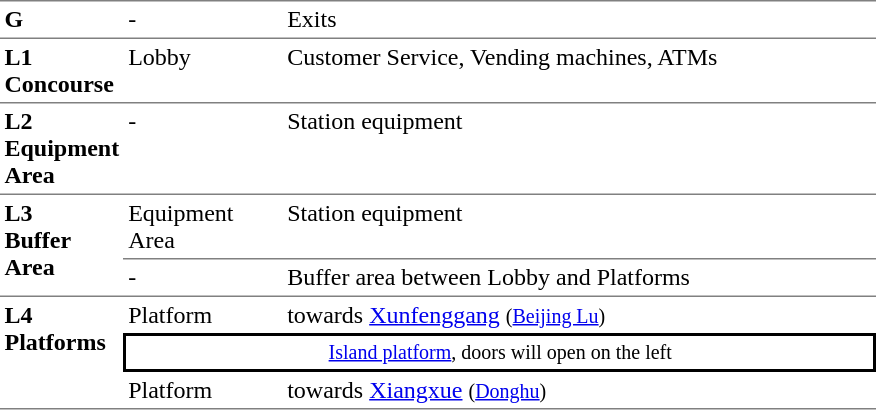<table table border=0 cellspacing=0 cellpadding=3>
<tr>
<td style="border-top:solid 1px gray;" width=50 valign=top><strong>G</strong></td>
<td style="border-top:solid 1px gray;" width=100 valign=top>-</td>
<td style="border-top:solid 1px gray;" width=390 valign=top>Exits</td>
</tr>
<tr>
<td style="border-bottom:solid 0px gray; border-top:solid 1px gray;" valign=top width=50><strong>L1<br>Concourse</strong></td>
<td style="border-bottom:solid 0px gray; border-top:solid 1px gray;" valign=top width=100>Lobby</td>
<td style="border-bottom:solid 0px gray; border-top:solid 1px gray;" valign=top width=390>Customer Service, Vending machines, ATMs</td>
</tr>
<tr>
<td style="border-bottom:solid 0px gray; border-top:solid 1px gray;" valign=top width=50><strong>L2<br>Equipment Area</strong></td>
<td style="border-bottom:solid 0px gray; border-top:solid 1px gray;" valign=top width=100>-</td>
<td style="border-bottom:solid 0px gray; border-top:solid 1px gray;" valign=top width=390>Station equipment</td>
</tr>
<tr>
<td style="border-bottom:solid 0px gray; border-top:solid 1px gray;" valign=top width=50 rowspan=2><strong>L3<br>Buffer Area</strong></td>
<td style="border-bottom:solid 0px gray; border-top:solid 1px gray;" valign=top width=100>Equipment Area</td>
<td style="border-bottom:solid 0px gray; border-top:solid 1px gray;" valign=top width=390>Station equipment</td>
</tr>
<tr>
<td style="border-bottom:solid 0px gray; border-top:solid 1px gray;" valign=top width=100>-</td>
<td style="border-bottom:solid 0px gray; border-top:solid 1px gray;" valign=top width=390>Buffer area between Lobby and Platforms</td>
</tr>
<tr>
<td style="border-bottom:solid 1px gray; border-top:solid 1px gray;" valign=top width=50 rowspan=3><strong>L4<br>Platforms</strong></td>
<td style="border-top:solid 1px gray;">Platform </td>
<td style="border-top:solid 1px gray;">  towards <a href='#'>Xunfenggang</a> <small>(<a href='#'>Beijing Lu</a>)</small></td>
</tr>
<tr>
<td style="border-top:solid 2px black;border-right:solid 2px black;border-left:solid 2px black;border-bottom:solid 2px black;font-size:smaller;text-align:center;" colspan=2><a href='#'>Island platform</a>, doors will open on the left</td>
</tr>
<tr>
<td style="border-bottom:solid 1px gray;">Platform </td>
<td style="border-bottom:solid 1px gray;"> towards <a href='#'>Xiangxue</a> <small>(<a href='#'>Donghu</a>)</small> </td>
</tr>
</table>
